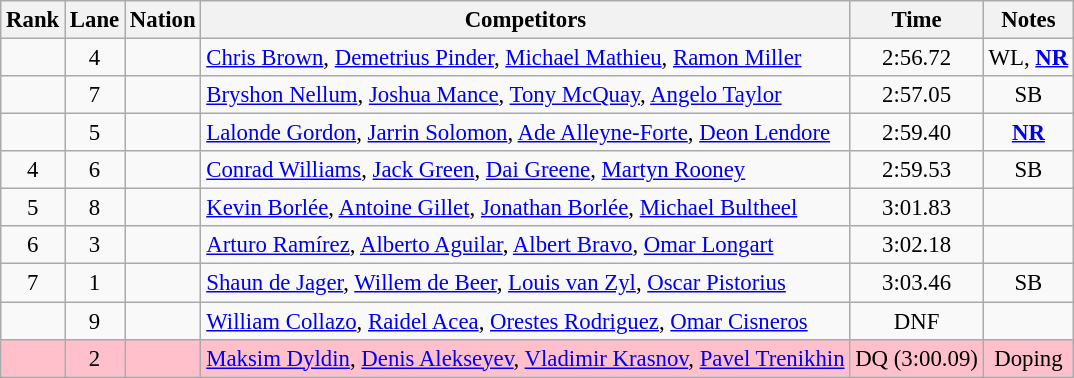<table class="wikitable sortable" style="text-align:center; font-size:95%">
<tr>
<th>Rank</th>
<th>Lane</th>
<th>Nation</th>
<th>Competitors</th>
<th>Time</th>
<th>Notes</th>
</tr>
<tr>
<td></td>
<td>4</td>
<td align=left></td>
<td align=left><a href='#'>Chris Brown</a>, <a href='#'>Demetrius Pinder</a>, <a href='#'>Michael Mathieu</a>, <a href='#'>Ramon Miller</a></td>
<td>2:56.72</td>
<td>WL, <strong><a href='#'>NR</a></strong></td>
</tr>
<tr>
<td></td>
<td>7</td>
<td align=left></td>
<td align=left><a href='#'>Bryshon Nellum</a>, <a href='#'>Joshua Mance</a>, <a href='#'>Tony McQuay</a>, <a href='#'>Angelo Taylor</a></td>
<td>2:57.05</td>
<td>SB</td>
</tr>
<tr>
<td></td>
<td>5</td>
<td align=left></td>
<td align=left><a href='#'>Lalonde Gordon</a>, <a href='#'>Jarrin Solomon</a>, <a href='#'>Ade Alleyne-Forte</a>, <a href='#'>Deon Lendore</a></td>
<td>2:59.40</td>
<td><strong><a href='#'>NR</a></strong></td>
</tr>
<tr>
<td>4</td>
<td>6</td>
<td align=left></td>
<td align=left><a href='#'>Conrad Williams</a>, <a href='#'>Jack Green</a>, <a href='#'>Dai Greene</a>, <a href='#'>Martyn Rooney</a></td>
<td>2:59.53</td>
<td>SB</td>
</tr>
<tr>
<td>5</td>
<td>8</td>
<td align=left></td>
<td align=left><a href='#'>Kevin Borlée</a>, <a href='#'>Antoine Gillet</a>, <a href='#'>Jonathan Borlée</a>, <a href='#'>Michael Bultheel</a></td>
<td>3:01.83</td>
<td></td>
</tr>
<tr>
<td>6</td>
<td>3</td>
<td align=left></td>
<td align=left><a href='#'>Arturo Ramírez</a>, <a href='#'>Alberto Aguilar</a>, <a href='#'>Albert Bravo</a>, <a href='#'>Omar Longart</a></td>
<td>3:02.18</td>
<td></td>
</tr>
<tr>
<td>7</td>
<td>1</td>
<td align=left></td>
<td align=left><a href='#'>Shaun de Jager</a>, <a href='#'>Willem de Beer</a>, <a href='#'>Louis van Zyl</a>, <a href='#'>Oscar Pistorius</a></td>
<td>3:03.46</td>
<td>SB</td>
</tr>
<tr>
<td></td>
<td>9</td>
<td align=left></td>
<td align=left><a href='#'>William Collazo</a>, <a href='#'>Raidel Acea</a>, <a href='#'>Orestes Rodriguez</a>, <a href='#'>Omar Cisneros</a></td>
<td>DNF</td>
<td></td>
</tr>
<tr bgcolor=pink>
<td></td>
<td>2</td>
<td align=left></td>
<td align=left><a href='#'>Maksim Dyldin</a>, <a href='#'>Denis Alekseyev</a>, <a href='#'>Vladimir Krasnov</a>, <a href='#'>Pavel Trenikhin</a></td>
<td>DQ (3:00.09)</td>
<td>Doping</td>
</tr>
</table>
